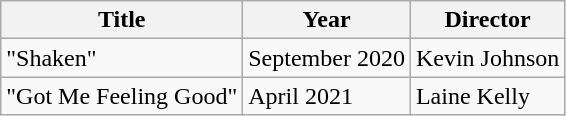<table class="wikitable">
<tr>
<th>Title</th>
<th>Year</th>
<th>Director</th>
</tr>
<tr>
<td>"Shaken"</td>
<td>September 2020</td>
<td>Kevin Johnson</td>
</tr>
<tr>
<td>"Got Me Feeling Good"</td>
<td>April 2021</td>
<td>Laine Kelly</td>
</tr>
</table>
